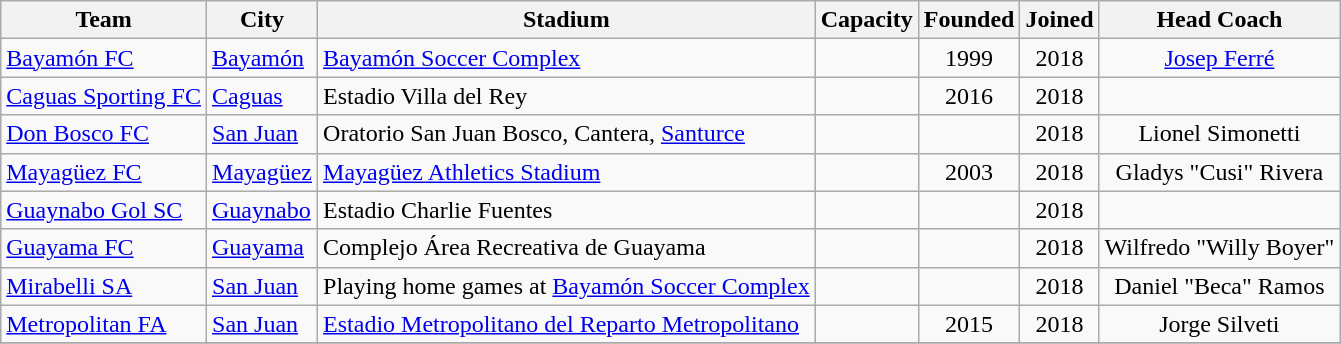<table class="wikitable sortable" width:75%>
<tr>
<th>Team</th>
<th>City</th>
<th>Stadium</th>
<th>Capacity</th>
<th>Founded</th>
<th>Joined</th>
<th>Head Coach</th>
</tr>
<tr>
<td><a href='#'>Bayamón FC</a></td>
<td><a href='#'>Bayamón</a></td>
<td><a href='#'>Bayamón Soccer Complex</a></td>
<td align=center></td>
<td align=center>1999</td>
<td align=center>2018</td>
<td align=center> <a href='#'>Josep Ferré</a></td>
</tr>
<tr>
<td><a href='#'>Caguas Sporting FC</a></td>
<td><a href='#'>Caguas</a></td>
<td>Estadio Villa del Rey</td>
<td align=center></td>
<td align=center>2016</td>
<td align=center>2018</td>
<td align=center></td>
</tr>
<tr>
<td><a href='#'>Don Bosco FC</a></td>
<td><a href='#'>San Juan</a></td>
<td>Oratorio San Juan Bosco, Cantera, <a href='#'>Santurce</a></td>
<td align=center></td>
<td align=center></td>
<td align=center>2018</td>
<td align=center>Lionel Simonetti</td>
</tr>
<tr>
<td><a href='#'>Mayagüez FC</a></td>
<td><a href='#'>Mayagüez</a></td>
<td><a href='#'>Mayagüez Athletics Stadium</a></td>
<td align=center></td>
<td align=center>2003</td>
<td align=center>2018</td>
<td align=center>Gladys "Cusi" Rivera</td>
</tr>
<tr>
<td><a href='#'>Guaynabo Gol SC</a></td>
<td><a href='#'>Guaynabo</a></td>
<td>Estadio Charlie Fuentes</td>
<td align=center></td>
<td align=center></td>
<td align=center>2018</td>
<td align=center></td>
</tr>
<tr>
<td><a href='#'>Guayama FC</a></td>
<td><a href='#'>Guayama</a></td>
<td>Complejo Área Recreativa de Guayama</td>
<td align=center></td>
<td align=center></td>
<td align=center>2018</td>
<td align=center>Wilfredo "Willy Boyer"</td>
</tr>
<tr>
<td><a href='#'>Mirabelli SA</a></td>
<td><a href='#'>San Juan</a></td>
<td>Playing home games at <a href='#'>Bayamón Soccer Complex</a></td>
<td align=center></td>
<td align=center></td>
<td align=center>2018</td>
<td align=center>Daniel "Beca" Ramos</td>
</tr>
<tr>
<td><a href='#'>Metropolitan FA</a></td>
<td><a href='#'>San Juan</a></td>
<td><a href='#'>Estadio Metropolitano del Reparto Metropolitano</a></td>
<td align=center></td>
<td align=center>2015</td>
<td align=center>2018</td>
<td align=center> Jorge Silveti</td>
</tr>
<tr>
</tr>
</table>
